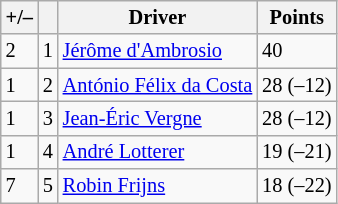<table class="wikitable" style="font-size: 85%">
<tr>
<th scope="col">+/–</th>
<th scope="col"></th>
<th scope="col">Driver</th>
<th scope="col">Points</th>
</tr>
<tr>
<td align="left"> 2</td>
<td align="center">1</td>
<td> <a href='#'>Jérôme d'Ambrosio</a></td>
<td align="left">40</td>
</tr>
<tr>
<td align="left"> 1</td>
<td align="center">2</td>
<td> <a href='#'>António Félix da Costa</a></td>
<td align="left">28 (–12)</td>
</tr>
<tr>
<td align="left"> 1</td>
<td align="center">3</td>
<td> <a href='#'>Jean-Éric Vergne</a></td>
<td align="left">28 (–12)</td>
</tr>
<tr>
<td align="left"> 1</td>
<td align="center">4</td>
<td> <a href='#'>André Lotterer</a></td>
<td align="left">19 (–21)</td>
</tr>
<tr>
<td align="left"> 7</td>
<td align="center">5</td>
<td> <a href='#'>Robin Frijns</a></td>
<td align="left">18 (–22)</td>
</tr>
</table>
